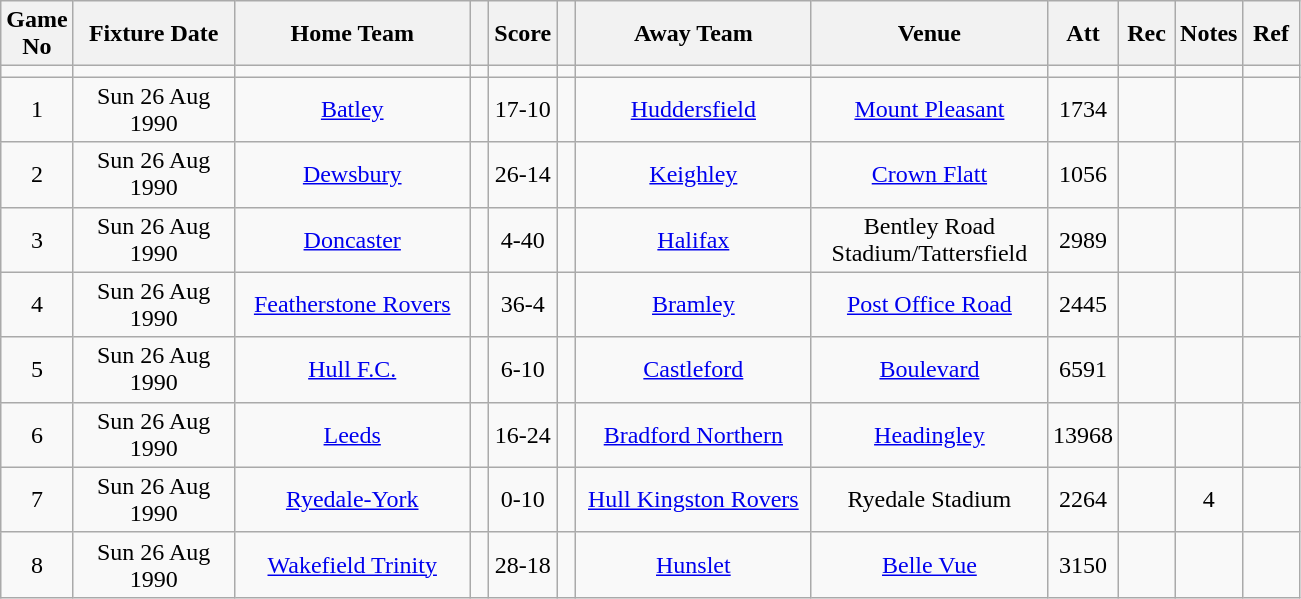<table class="wikitable" style="text-align:center;">
<tr>
<th width=20 abbr="No">Game No</th>
<th width=100 abbr="Date">Fixture Date</th>
<th width=150 abbr="Home Team">Home Team</th>
<th width=5 abbr="space"></th>
<th width=20 abbr="Score">Score</th>
<th width=5 abbr="space"></th>
<th width=150 abbr="Away Team">Away Team</th>
<th width=150 abbr="Venue">Venue</th>
<th width=30 abbr="Att">Att</th>
<th width=30 abbr="Rec">Rec</th>
<th width=20 abbr="Notes">Notes</th>
<th width=30 abbr="Ref">Ref</th>
</tr>
<tr>
<td></td>
<td></td>
<td></td>
<td></td>
<td></td>
<td></td>
<td></td>
<td></td>
<td></td>
<td></td>
<td></td>
<td></td>
</tr>
<tr>
<td>1</td>
<td>Sun 26 Aug 1990</td>
<td><a href='#'>Batley</a></td>
<td></td>
<td>17-10</td>
<td></td>
<td><a href='#'>Huddersfield</a></td>
<td><a href='#'>Mount Pleasant</a></td>
<td>1734</td>
<td></td>
<td></td>
<td></td>
</tr>
<tr>
<td>2</td>
<td>Sun 26 Aug 1990</td>
<td><a href='#'>Dewsbury</a></td>
<td></td>
<td>26-14</td>
<td></td>
<td><a href='#'>Keighley</a></td>
<td><a href='#'>Crown Flatt</a></td>
<td>1056</td>
<td></td>
<td></td>
<td></td>
</tr>
<tr>
<td>3</td>
<td>Sun 26 Aug 1990</td>
<td><a href='#'>Doncaster</a></td>
<td></td>
<td>4-40</td>
<td></td>
<td><a href='#'>Halifax</a></td>
<td>Bentley Road Stadium/Tattersfield</td>
<td>2989</td>
<td></td>
<td></td>
<td></td>
</tr>
<tr>
<td>4</td>
<td>Sun 26 Aug 1990</td>
<td><a href='#'>Featherstone Rovers</a></td>
<td></td>
<td>36-4</td>
<td></td>
<td><a href='#'>Bramley</a></td>
<td><a href='#'>Post Office Road</a></td>
<td>2445</td>
<td></td>
<td></td>
<td></td>
</tr>
<tr>
<td>5</td>
<td>Sun 26 Aug 1990</td>
<td><a href='#'>Hull F.C.</a></td>
<td></td>
<td>6-10</td>
<td></td>
<td><a href='#'>Castleford</a></td>
<td><a href='#'>Boulevard</a></td>
<td>6591</td>
<td></td>
<td></td>
<td></td>
</tr>
<tr>
<td>6</td>
<td>Sun 26 Aug 1990</td>
<td><a href='#'>Leeds</a></td>
<td></td>
<td>16-24</td>
<td></td>
<td><a href='#'>Bradford Northern</a></td>
<td><a href='#'>Headingley</a></td>
<td>13968</td>
<td></td>
<td></td>
<td></td>
</tr>
<tr>
<td>7</td>
<td>Sun 26 Aug 1990</td>
<td><a href='#'>Ryedale-York</a></td>
<td></td>
<td>0-10</td>
<td></td>
<td><a href='#'>Hull Kingston Rovers</a></td>
<td>Ryedale Stadium</td>
<td>2264</td>
<td></td>
<td>4</td>
<td></td>
</tr>
<tr>
<td>8</td>
<td>Sun 26 Aug 1990</td>
<td><a href='#'>Wakefield Trinity</a></td>
<td></td>
<td>28-18</td>
<td></td>
<td><a href='#'>Hunslet</a></td>
<td><a href='#'>Belle Vue</a></td>
<td>3150</td>
<td></td>
<td></td>
<td></td>
</tr>
</table>
